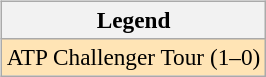<table>
<tr valign=top>
<td><br><table class="wikitable" style=font-size:97%>
<tr>
<th>Legend</th>
</tr>
<tr style="background:moccasin;">
<td>ATP Challenger Tour (1–0)</td>
</tr>
</table>
</td>
<td></td>
</tr>
</table>
